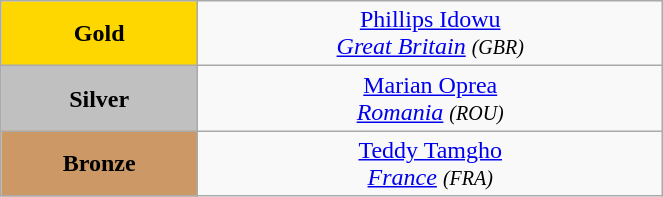<table class="wikitable" style=" text-align:center; " width="35%">
<tr>
<td bgcolor="gold"><strong>Gold</strong></td>
<td> <a href='#'>Phillips Idowu</a><br><em><a href='#'>Great Britain</a> <small>(GBR)</small></em></td>
</tr>
<tr>
<td bgcolor="silver"><strong>Silver</strong></td>
<td> <a href='#'>Marian Oprea</a><br><em><a href='#'>Romania</a> <small>(ROU)</small></em></td>
</tr>
<tr>
<td bgcolor="CC9966"><strong>Bronze</strong></td>
<td> <a href='#'>Teddy Tamgho</a><br><em><a href='#'>France</a> <small>(FRA)</small></em></td>
</tr>
</table>
